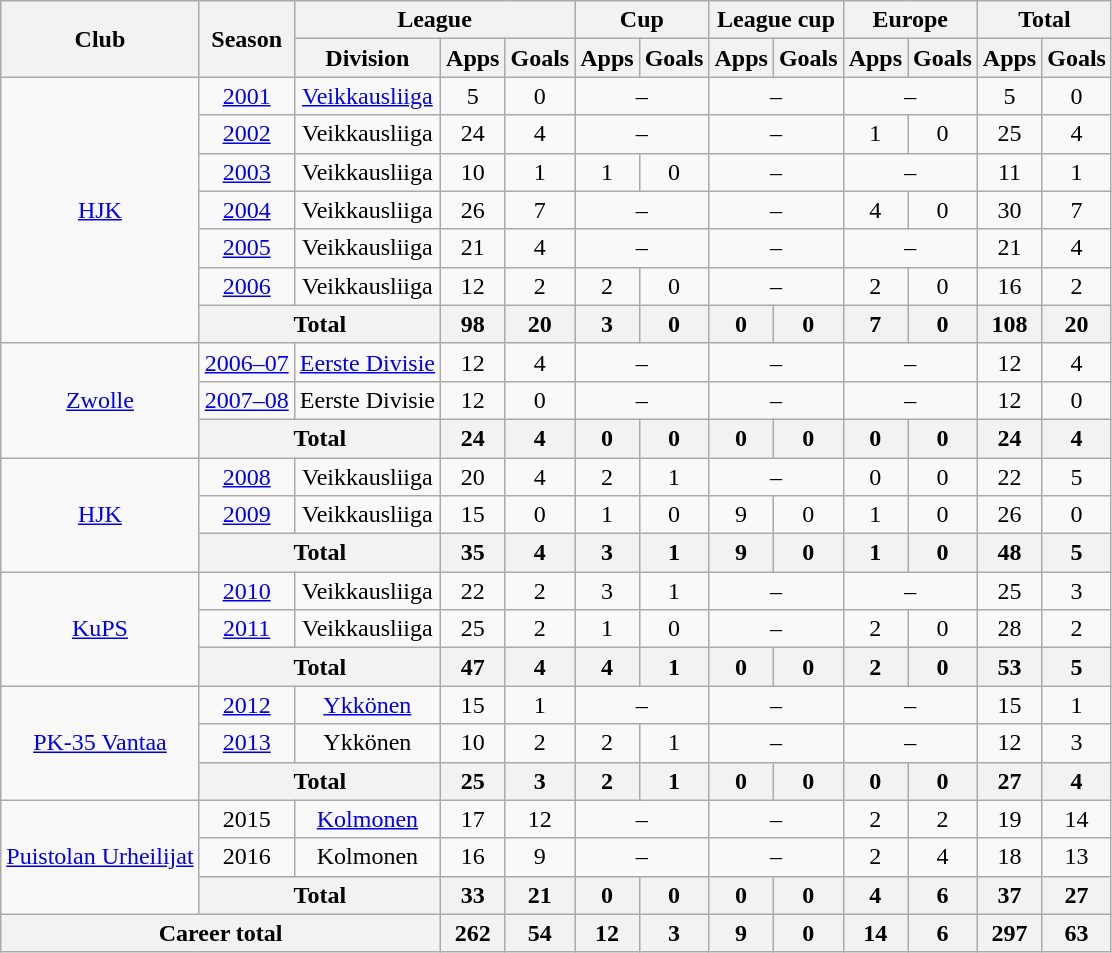<table class="wikitable" style="text-align:center">
<tr>
<th rowspan="2">Club</th>
<th rowspan="2">Season</th>
<th colspan="3">League</th>
<th colspan="2">Cup</th>
<th colspan="2">League cup</th>
<th colspan="2">Europe</th>
<th colspan="2">Total</th>
</tr>
<tr>
<th>Division</th>
<th>Apps</th>
<th>Goals</th>
<th>Apps</th>
<th>Goals</th>
<th>Apps</th>
<th>Goals</th>
<th>Apps</th>
<th>Goals</th>
<th>Apps</th>
<th>Goals</th>
</tr>
<tr>
<td rowspan="7"><a href='#'>HJK</a></td>
<td><a href='#'>2001</a></td>
<td><a href='#'>Veikkausliiga</a></td>
<td>5</td>
<td>0</td>
<td colspan=2>–</td>
<td colspan=2>–</td>
<td colspan=2>–</td>
<td>5</td>
<td>0</td>
</tr>
<tr>
<td><a href='#'>2002</a></td>
<td>Veikkausliiga</td>
<td>24</td>
<td>4</td>
<td colspan=2>–</td>
<td colspan=2>–</td>
<td>1</td>
<td>0</td>
<td>25</td>
<td>4</td>
</tr>
<tr>
<td><a href='#'>2003</a></td>
<td>Veikkausliiga</td>
<td>10</td>
<td>1</td>
<td>1</td>
<td>0</td>
<td colspan=2>–</td>
<td colspan=2>–</td>
<td>11</td>
<td>1</td>
</tr>
<tr>
<td><a href='#'>2004</a></td>
<td>Veikkausliiga</td>
<td>26</td>
<td>7</td>
<td colspan=2>–</td>
<td colspan=2>–</td>
<td>4</td>
<td>0</td>
<td>30</td>
<td>7</td>
</tr>
<tr>
<td><a href='#'>2005</a></td>
<td>Veikkausliiga</td>
<td>21</td>
<td>4</td>
<td colspan=2>–</td>
<td colspan=2>–</td>
<td colspan=2>–</td>
<td>21</td>
<td>4</td>
</tr>
<tr>
<td><a href='#'>2006</a></td>
<td>Veikkausliiga</td>
<td>12</td>
<td>2</td>
<td>2</td>
<td>0</td>
<td colspan=2>–</td>
<td>2</td>
<td>0</td>
<td>16</td>
<td>2</td>
</tr>
<tr>
<th colspan=2>Total</th>
<th>98</th>
<th>20</th>
<th>3</th>
<th>0</th>
<th>0</th>
<th>0</th>
<th>7</th>
<th>0</th>
<th>108</th>
<th>20</th>
</tr>
<tr>
<td rowspan=3><a href='#'>Zwolle</a></td>
<td><a href='#'>2006–07</a></td>
<td><a href='#'>Eerste Divisie</a></td>
<td>12</td>
<td>4</td>
<td colspan=2>–</td>
<td colspan=2>–</td>
<td colspan=2>–</td>
<td>12</td>
<td>4</td>
</tr>
<tr>
<td><a href='#'>2007–08</a></td>
<td>Eerste Divisie</td>
<td>12</td>
<td>0</td>
<td colspan=2>–</td>
<td colspan=2>–</td>
<td colspan=2>–</td>
<td>12</td>
<td>0</td>
</tr>
<tr>
<th colspan=2>Total</th>
<th>24</th>
<th>4</th>
<th>0</th>
<th>0</th>
<th>0</th>
<th>0</th>
<th>0</th>
<th>0</th>
<th>24</th>
<th>4</th>
</tr>
<tr>
<td rowspan=3><a href='#'>HJK</a></td>
<td><a href='#'>2008</a></td>
<td>Veikkausliiga</td>
<td>20</td>
<td>4</td>
<td>2</td>
<td>1</td>
<td colspan=2>–</td>
<td>0</td>
<td>0</td>
<td>22</td>
<td>5</td>
</tr>
<tr>
<td><a href='#'>2009</a></td>
<td>Veikkausliiga</td>
<td>15</td>
<td>0</td>
<td>1</td>
<td>0</td>
<td>9</td>
<td>0</td>
<td>1</td>
<td>0</td>
<td>26</td>
<td>0</td>
</tr>
<tr>
<th colspan=2>Total</th>
<th>35</th>
<th>4</th>
<th>3</th>
<th>1</th>
<th>9</th>
<th>0</th>
<th>1</th>
<th>0</th>
<th>48</th>
<th>5</th>
</tr>
<tr>
<td rowspan=3><a href='#'>KuPS</a></td>
<td><a href='#'>2010</a></td>
<td>Veikkausliiga</td>
<td>22</td>
<td>2</td>
<td>3</td>
<td>1</td>
<td colspan=2>–</td>
<td colspan=2>–</td>
<td>25</td>
<td>3</td>
</tr>
<tr>
<td><a href='#'>2011</a></td>
<td>Veikkausliiga</td>
<td>25</td>
<td>2</td>
<td>1</td>
<td>0</td>
<td colspan=2>–</td>
<td>2</td>
<td>0</td>
<td>28</td>
<td>2</td>
</tr>
<tr>
<th colspan=2>Total</th>
<th>47</th>
<th>4</th>
<th>4</th>
<th>1</th>
<th>0</th>
<th>0</th>
<th>2</th>
<th>0</th>
<th>53</th>
<th>5</th>
</tr>
<tr>
<td rowspan=3><a href='#'>PK-35 Vantaa</a></td>
<td><a href='#'>2012</a></td>
<td><a href='#'>Ykkönen</a></td>
<td>15</td>
<td>1</td>
<td colspan=2>–</td>
<td colspan=2>–</td>
<td colspan=2>–</td>
<td>15</td>
<td>1</td>
</tr>
<tr>
<td><a href='#'>2013</a></td>
<td>Ykkönen</td>
<td>10</td>
<td>2</td>
<td>2</td>
<td>1</td>
<td colspan=2>–</td>
<td colspan=2>–</td>
<td>12</td>
<td>3</td>
</tr>
<tr>
<th colspan=2>Total</th>
<th>25</th>
<th>3</th>
<th>2</th>
<th>1</th>
<th>0</th>
<th>0</th>
<th>0</th>
<th>0</th>
<th>27</th>
<th>4</th>
</tr>
<tr>
<td rowspan=3><a href='#'>Puistolan Urheilijat</a></td>
<td>2015</td>
<td><a href='#'>Kolmonen</a></td>
<td>17</td>
<td>12</td>
<td colspan=2>–</td>
<td colspan=2>–</td>
<td>2</td>
<td>2</td>
<td>19</td>
<td>14</td>
</tr>
<tr>
<td>2016</td>
<td>Kolmonen</td>
<td>16</td>
<td>9</td>
<td colspan=2>–</td>
<td colspan=2>–</td>
<td>2</td>
<td>4</td>
<td>18</td>
<td>13</td>
</tr>
<tr>
<th colspan=2>Total</th>
<th>33</th>
<th>21</th>
<th>0</th>
<th>0</th>
<th>0</th>
<th>0</th>
<th>4</th>
<th>6</th>
<th>37</th>
<th>27</th>
</tr>
<tr>
<th colspan="3">Career total</th>
<th>262</th>
<th>54</th>
<th>12</th>
<th>3</th>
<th>9</th>
<th>0</th>
<th>14</th>
<th>6</th>
<th>297</th>
<th>63</th>
</tr>
</table>
